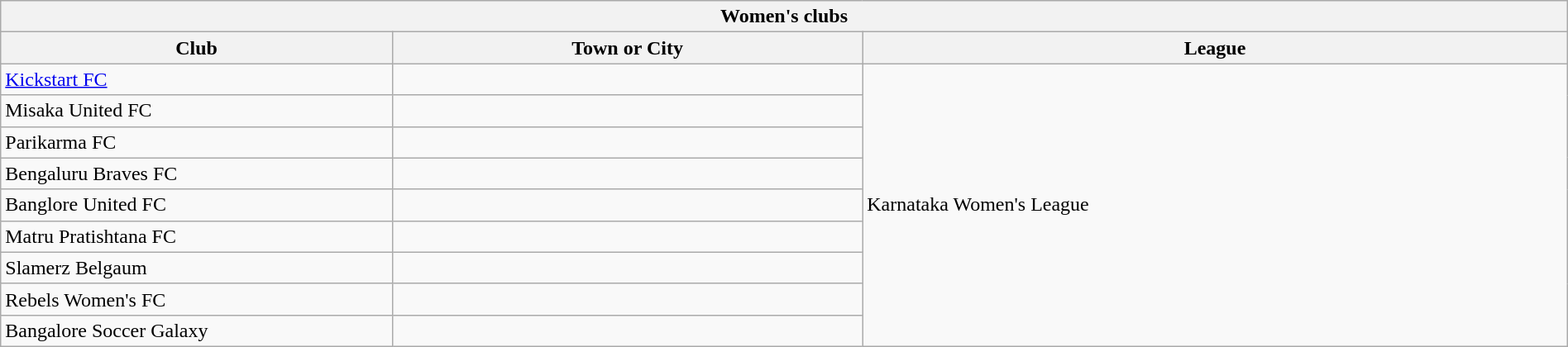<table class="wikitable sortable" width="100%">
<tr>
<th colspan="3">Women's clubs</th>
</tr>
<tr>
<th !width="25%">Club</th>
<th width="30%">Town or City</th>
<th width="45%">League</th>
</tr>
<tr>
<td><a href='#'>Kickstart FC</a></td>
<td></td>
<td rowspan="9">Karnataka Women's League</td>
</tr>
<tr>
<td>Misaka United FC</td>
<td></td>
</tr>
<tr>
<td>Parikarma FC</td>
<td></td>
</tr>
<tr>
<td>Bengaluru Braves FC</td>
<td></td>
</tr>
<tr>
<td>Banglore United FC</td>
<td></td>
</tr>
<tr>
<td>Matru Pratishtana FC</td>
<td></td>
</tr>
<tr>
<td>Slamerz Belgaum</td>
<td></td>
</tr>
<tr>
<td>Rebels Women's FC</td>
<td></td>
</tr>
<tr>
<td>Bangalore Soccer Galaxy</td>
<td></td>
</tr>
</table>
